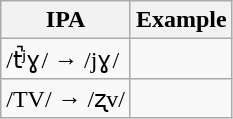<table class="wikitable">
<tr>
<th>IPA</th>
<th>Example</th>
</tr>
<tr>
<td>/t̚ʲɣ/ → /jɣ/</td>
<td></td>
</tr>
<tr>
<td>/TV/ → /ʐv/</td>
<td></td>
</tr>
</table>
